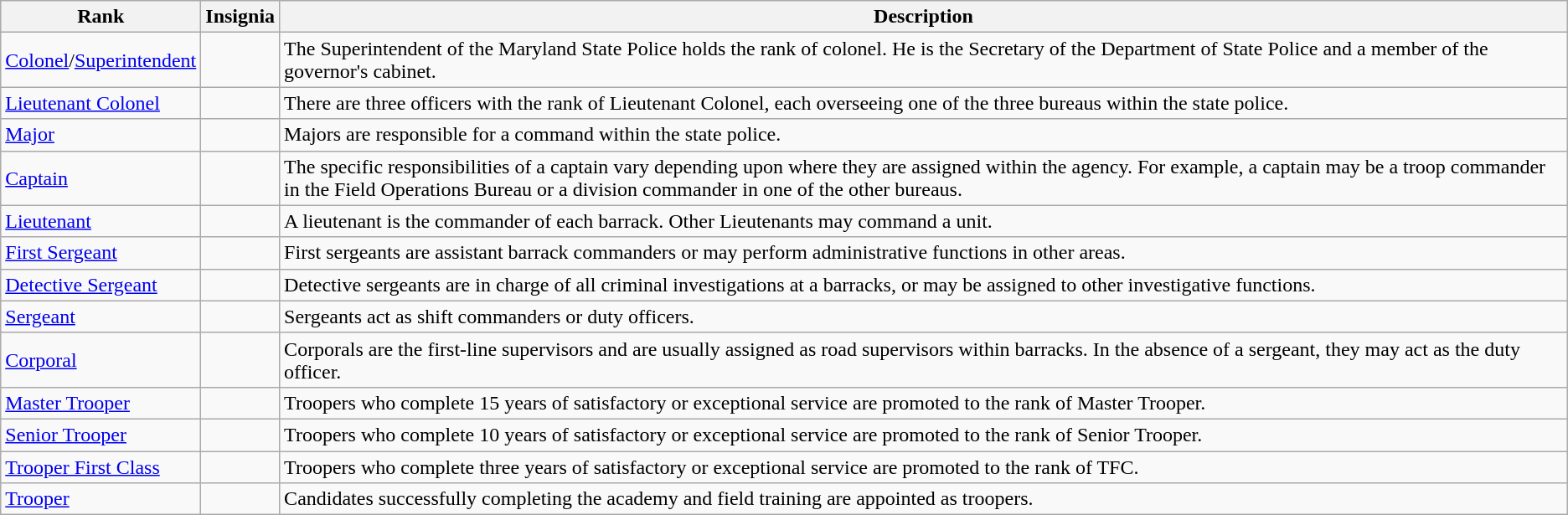<table class="wikitable">
<tr>
<th>Rank</th>
<th>Insignia</th>
<th>Description</th>
</tr>
<tr>
<td><a href='#'>Colonel</a>/<a href='#'>Superintendent</a></td>
<td></td>
<td>The Superintendent of the Maryland State Police holds the rank of colonel. He is the Secretary of the Department of State Police and a member of the governor's cabinet.</td>
</tr>
<tr>
<td><a href='#'>Lieutenant Colonel</a></td>
<td></td>
<td>There are three officers with the rank of Lieutenant Colonel, each overseeing one of the three bureaus within the state police.</td>
</tr>
<tr>
<td><a href='#'>Major</a></td>
<td></td>
<td>Majors are responsible for a command within the state police.</td>
</tr>
<tr>
<td><a href='#'>Captain</a></td>
<td></td>
<td>The specific responsibilities of a captain vary depending upon where they are assigned within the agency. For example, a captain may be a troop commander in the Field Operations Bureau or a division commander in one of the other bureaus.</td>
</tr>
<tr>
<td><a href='#'>Lieutenant</a></td>
<td></td>
<td>A lieutenant is the commander of each barrack. Other Lieutenants may command a unit.</td>
</tr>
<tr>
<td><a href='#'>First Sergeant</a></td>
<td></td>
<td>First sergeants are assistant barrack commanders or may perform administrative functions in other areas.</td>
</tr>
<tr>
<td><a href='#'>Detective Sergeant</a></td>
<td></td>
<td>Detective sergeants are in charge of all criminal investigations at a barracks, or may be assigned to other investigative functions.</td>
</tr>
<tr>
<td><a href='#'>Sergeant</a></td>
<td></td>
<td>Sergeants act as shift commanders or duty officers.</td>
</tr>
<tr>
<td><a href='#'>Corporal</a></td>
<td></td>
<td>Corporals are the first-line supervisors and are usually assigned as road supervisors within barracks. In the absence of a sergeant, they may act as the duty officer.</td>
</tr>
<tr>
<td><a href='#'>Master Trooper</a></td>
<td></td>
<td>Troopers who complete 15 years of satisfactory or exceptional service are promoted to the rank of Master Trooper.</td>
</tr>
<tr>
<td><a href='#'>Senior Trooper</a></td>
<td></td>
<td>Troopers who complete 10 years of satisfactory or exceptional service are promoted to the rank of Senior Trooper.</td>
</tr>
<tr>
<td><a href='#'>Trooper First Class</a></td>
<td></td>
<td>Troopers who complete three years of satisfactory or exceptional service are promoted to the rank of TFC.</td>
</tr>
<tr>
<td><a href='#'>Trooper</a></td>
<td></td>
<td>Candidates successfully completing the academy and field training are appointed as troopers.</td>
</tr>
</table>
